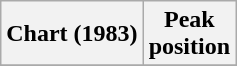<table class="wikitable plainrowheaders">
<tr>
<th scope="col">Chart (1983)</th>
<th scope="col">Peak<br>position</th>
</tr>
<tr>
</tr>
</table>
